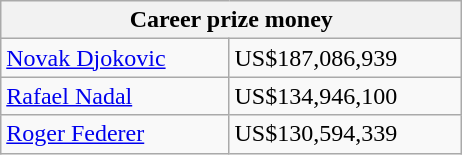<table class="wikitable">
<tr>
<th colspan="2" width=300>Career prize money</th>
</tr>
<tr>
<td> <a href='#'>Novak Djokovic</a></td>
<td>US$187,086,939</td>
</tr>
<tr>
<td> <a href='#'>Rafael Nadal</a></td>
<td>US$134,946,100</td>
</tr>
<tr>
<td> <a href='#'>Roger Federer</a></td>
<td>US$130,594,339</td>
</tr>
</table>
